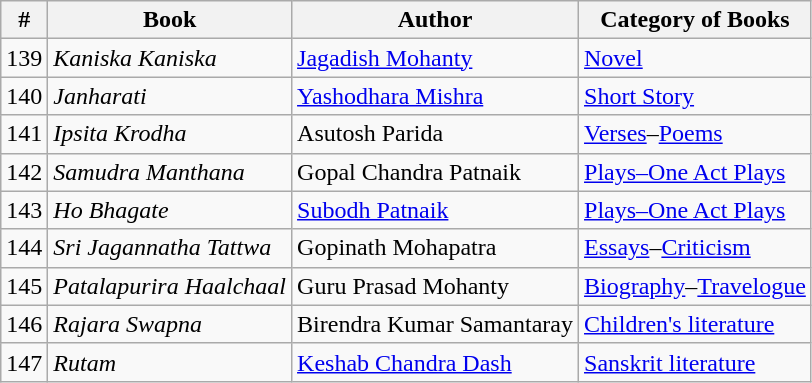<table class="wikitable">
<tr>
<th>#</th>
<th>Book</th>
<th>Author</th>
<th>Category of Books</th>
</tr>
<tr>
<td>139</td>
<td><em>Kaniska Kaniska</em></td>
<td><a href='#'>Jagadish Mohanty</a></td>
<td><a href='#'>Novel</a></td>
</tr>
<tr>
<td>140</td>
<td><em>Janharati</em></td>
<td><a href='#'>Yashodhara Mishra</a></td>
<td><a href='#'>Short Story</a></td>
</tr>
<tr>
<td>141</td>
<td><em>Ipsita Krodha</em></td>
<td>Asutosh Parida</td>
<td><a href='#'>Verses</a>–<a href='#'>Poems</a></td>
</tr>
<tr>
<td>142</td>
<td><em>Samudra Manthana</em></td>
<td>Gopal Chandra Patnaik</td>
<td><a href='#'>Plays–One Act Plays</a></td>
</tr>
<tr>
<td>143</td>
<td><em>Ho Bhagate</em></td>
<td><a href='#'>Subodh Patnaik</a></td>
<td><a href='#'>Plays–One Act Plays</a></td>
</tr>
<tr>
<td>144</td>
<td><em>Sri Jagannatha Tattwa</em></td>
<td>Gopinath Mohapatra</td>
<td><a href='#'>Essays</a>–<a href='#'>Criticism</a></td>
</tr>
<tr>
<td>145</td>
<td><em>Patalapurira Haalchaal</em></td>
<td>Guru Prasad Mohanty</td>
<td><a href='#'>Biography</a>–<a href='#'>Travelogue</a></td>
</tr>
<tr>
<td>146</td>
<td><em>Rajara Swapna</em></td>
<td>Birendra Kumar Samantaray</td>
<td><a href='#'>Children's literature</a></td>
</tr>
<tr>
<td>147</td>
<td><em>Rutam</em></td>
<td><a href='#'>Keshab Chandra Dash</a></td>
<td><a href='#'>Sanskrit literature</a></td>
</tr>
</table>
